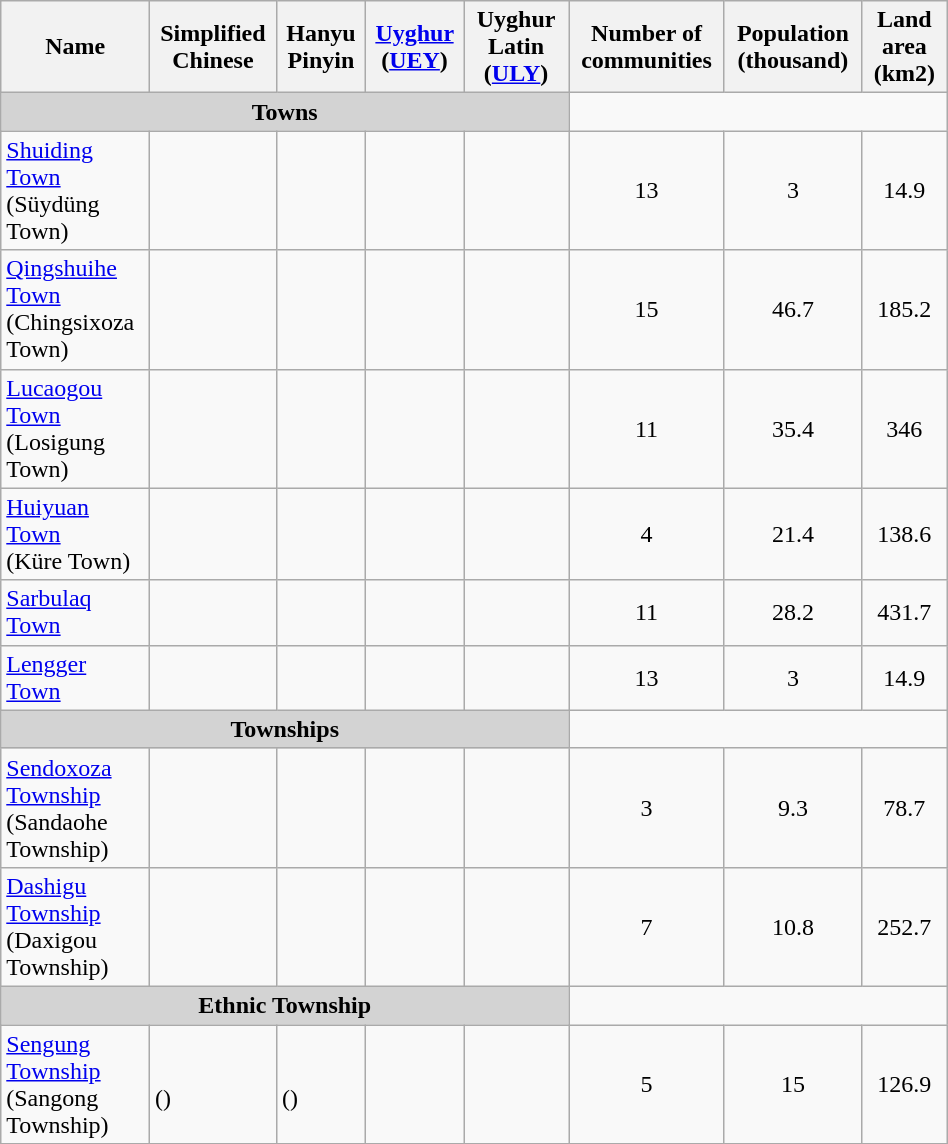<table class="wikitable" align="center" style="width:50%; border="1">
<tr>
<th>Name</th>
<th>Simplified Chinese</th>
<th>Hanyu Pinyin</th>
<th><a href='#'>Uyghur</a> (<a href='#'>UEY</a>)</th>
<th>Uyghur Latin (<a href='#'>ULY</a>)</th>
<th>Number of communities</th>
<th>Population (thousand)</th>
<th>Land area (km2)</th>
</tr>
<tr>
<td colspan="5"  style="text-align:center; background:#d3d3d3;"><strong>Towns</strong></td>
</tr>
<tr --------->
<td><a href='#'>Shuiding Town</a><br>(Süydüng Town)</td>
<td></td>
<td></td>
<td></td>
<td></td>
<td style="text-align: center" div>13</td>
<td style="text-align: center" div>3</td>
<td style="text-align: center" div>14.9</td>
</tr>
<tr>
<td><a href='#'>Qingshuihe Town</a><br>(Chingsixoza Town)</td>
<td></td>
<td></td>
<td></td>
<td></td>
<td style="text-align: center" div>15</td>
<td style="text-align: center" div>46.7</td>
<td style="text-align: center" div>185.2</td>
</tr>
<tr>
<td><a href='#'>Lucaogou Town</a><br>(Losigung Town)</td>
<td></td>
<td></td>
<td></td>
<td></td>
<td style="text-align: center" div>11</td>
<td style="text-align: center" div>35.4</td>
<td style="text-align: center" div>346</td>
</tr>
<tr>
<td><a href='#'>Huiyuan Town</a><br>(Küre Town)</td>
<td></td>
<td></td>
<td></td>
<td></td>
<td style="text-align: center" div>4</td>
<td style="text-align: center" div>21.4</td>
<td style="text-align: center" div>138.6</td>
</tr>
<tr>
<td><a href='#'>Sarbulaq Town</a></td>
<td></td>
<td></td>
<td></td>
<td></td>
<td style="text-align: center" div>11</td>
<td style="text-align: center" div>28.2</td>
<td style="text-align: center" div>431.7</td>
</tr>
<tr>
<td><a href='#'>Lengger Town</a></td>
<td></td>
<td></td>
<td></td>
<td></td>
<td style="text-align: center" div>13</td>
<td style="text-align: center" div>3</td>
<td style="text-align: center" div>14.9</td>
</tr>
<tr>
<td colspan="5"  style="text-align:center; background:#d3d3d3;"><strong>Townships</strong></td>
</tr>
<tr --------->
<td><a href='#'>Sendoxoza Township</a><br>(Sandaohe Township)</td>
<td></td>
<td></td>
<td></td>
<td></td>
<td style="text-align: center" div>3</td>
<td style="text-align: center" div>9.3</td>
<td style="text-align: center" div>78.7</td>
</tr>
<tr>
<td><a href='#'>Dashigu Township</a><br>(Daxigou Township)</td>
<td></td>
<td></td>
<td></td>
<td></td>
<td style="text-align: center" div>7</td>
<td style="text-align: center" div>10.8</td>
<td style="text-align: center" div>252.7</td>
</tr>
<tr>
<td colspan="5"  style="text-align:center; background:#d3d3d3;"><strong>Ethnic Township</strong></td>
</tr>
<tr --------->
<td><a href='#'>Sengung Township</a><br>(Sangong Township)</td>
<td><br>()</td>
<td><br>()</td>
<td></td>
<td></td>
<td style="text-align: center" div>5</td>
<td style="text-align: center" div>15</td>
<td style="text-align: center" div>126.9</td>
</tr>
<tr>
</tr>
</table>
